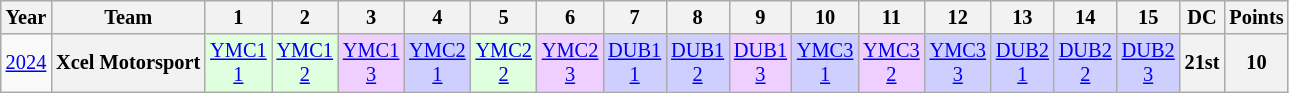<table class="wikitable" style="text-align:center; font-size:85%">
<tr>
<th>Year</th>
<th>Team</th>
<th>1</th>
<th>2</th>
<th>3</th>
<th>4</th>
<th>5</th>
<th>6</th>
<th>7</th>
<th>8</th>
<th>9</th>
<th>10</th>
<th>11</th>
<th>12</th>
<th>13</th>
<th>14</th>
<th>15</th>
<th>DC</th>
<th>Points</th>
</tr>
<tr>
<td><a href='#'>2024</a></td>
<th nowrap>Xcel Motorsport</th>
<td style="background:#DFFFDF;"><a href='#'>YMC1<br>1</a><br></td>
<td style="background:#DFFFDF;"><a href='#'>YMC1<br>2</a> <br></td>
<td style="background:#EFCFFF;"><a href='#'>YMC1<br>3</a> <br></td>
<td style="background:#CFCFFF;"><a href='#'>YMC2<br>1</a> <br></td>
<td style="background:#DFFFDF;"><a href='#'>YMC2<br>2</a> <br></td>
<td style="background:#EFCFFF;"><a href='#'>YMC2<br>3</a> <br></td>
<td style="background:#CFCFFF;"><a href='#'>DUB1<br>1</a><br></td>
<td style="background:#CFCFFF;"><a href='#'>DUB1<br>2</a><br></td>
<td style="background:#EFCFFF;"><a href='#'>DUB1<br>3</a> <br></td>
<td style="background:#CFCFFF;"><a href='#'>YMC3<br>1</a>  <br></td>
<td style="background:#EFCFFF;"><a href='#'>YMC3<br>2</a>  <br></td>
<td style="background:#CFCFFF;"><a href='#'>YMC3<br>3</a>  <br></td>
<td style="background:#CFCFFF;"><a href='#'>DUB2<br>1</a>  <br></td>
<td style="background:#CFCFFF;"><a href='#'>DUB2<br>2</a>  <br></td>
<td style="background:#CFCFFF;"><a href='#'>DUB2<br>3</a>  <br></td>
<th>21st</th>
<th>10</th>
</tr>
</table>
